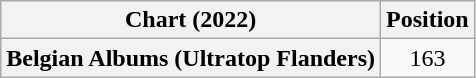<table class="wikitable plainrowheaders" style="text-align:center">
<tr>
<th scope="col">Chart (2022)</th>
<th scope="col">Position</th>
</tr>
<tr>
<th scope="row">Belgian Albums (Ultratop Flanders)</th>
<td>163</td>
</tr>
</table>
